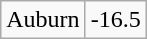<table class="wikitable" style="border: none;">
<tr align="center">
</tr>
<tr align="center">
<td>Auburn</td>
<td>-16.5</td>
</tr>
</table>
